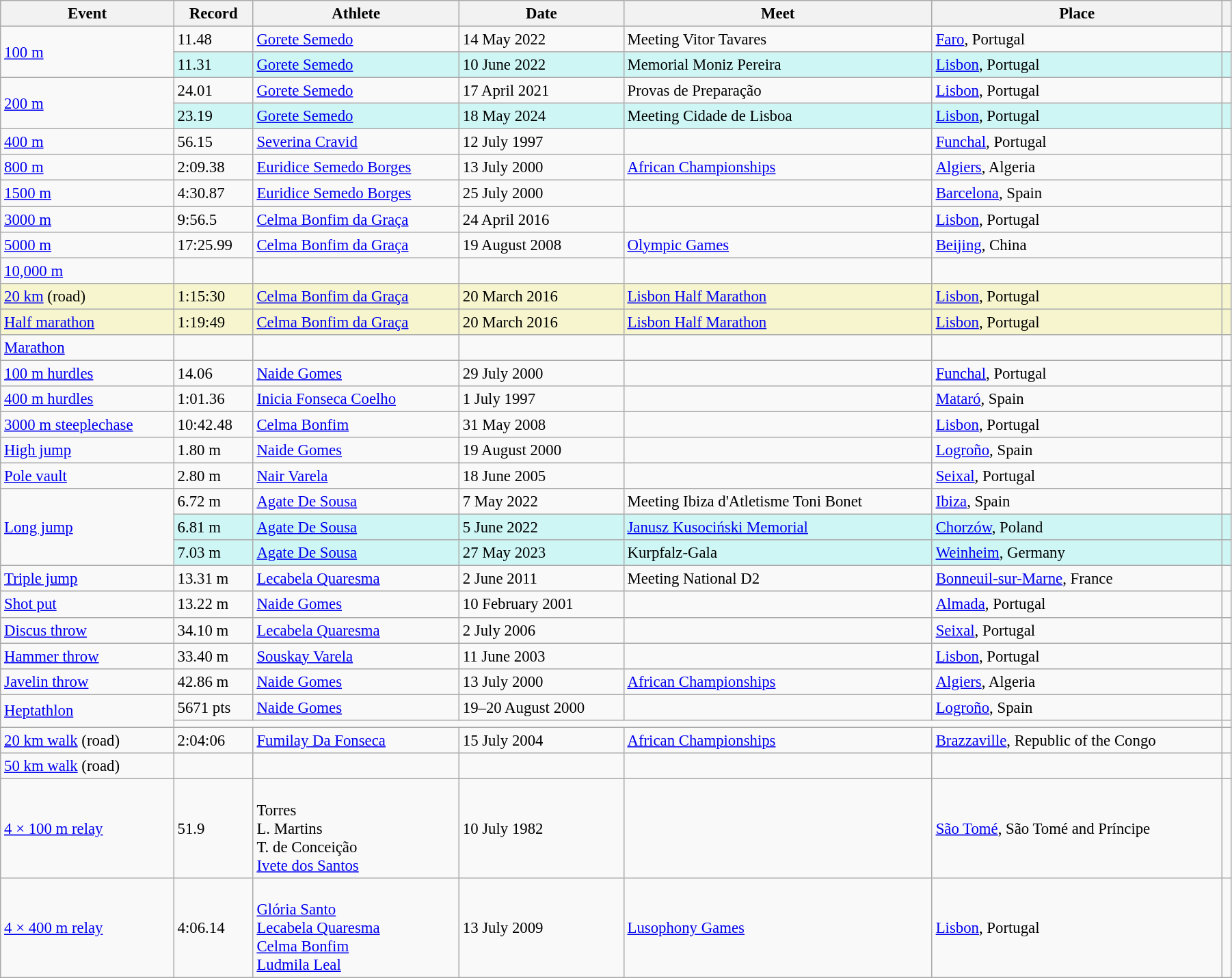<table class="wikitable" style="font-size:95%; width: 95%;">
<tr>
<th>Event</th>
<th>Record</th>
<th>Athlete</th>
<th>Date</th>
<th>Meet</th>
<th>Place</th>
<th></th>
</tr>
<tr>
<td rowspan=2><a href='#'>100 m</a></td>
<td>11.48 </td>
<td><a href='#'>Gorete Semedo</a></td>
<td>14 May 2022</td>
<td>Meeting Vitor Tavares</td>
<td><a href='#'>Faro</a>, Portugal</td>
<td></td>
</tr>
<tr bgcolor=#CEF6F5>
<td>11.31 </td>
<td><a href='#'>Gorete Semedo</a></td>
<td>10 June 2022</td>
<td>Memorial Moniz Pereira</td>
<td><a href='#'>Lisbon</a>, Portugal</td>
<td></td>
</tr>
<tr>
<td rowspan=2><a href='#'>200 m</a></td>
<td>24.01 </td>
<td><a href='#'>Gorete Semedo</a></td>
<td>17 April 2021</td>
<td>Provas de Preparação</td>
<td><a href='#'>Lisbon</a>, Portugal</td>
<td></td>
</tr>
<tr bgcolor=#CEF6F5>
<td>23.19 </td>
<td><a href='#'>Gorete Semedo</a></td>
<td>18 May 2024</td>
<td>Meeting Cidade de Lisboa</td>
<td><a href='#'>Lisbon</a>, Portugal</td>
<td></td>
</tr>
<tr>
<td><a href='#'>400 m</a></td>
<td>56.15</td>
<td><a href='#'>Severina Cravid</a></td>
<td>12 July 1997</td>
<td></td>
<td><a href='#'>Funchal</a>, Portugal</td>
<td></td>
</tr>
<tr>
<td><a href='#'>800 m</a></td>
<td>2:09.38</td>
<td><a href='#'>Euridice Semedo Borges</a></td>
<td>13 July 2000</td>
<td><a href='#'>African Championships</a></td>
<td><a href='#'>Algiers</a>, Algeria</td>
<td></td>
</tr>
<tr>
<td><a href='#'>1500 m</a></td>
<td>4:30.87</td>
<td><a href='#'>Euridice Semedo Borges</a></td>
<td>25 July 2000</td>
<td></td>
<td><a href='#'>Barcelona</a>, Spain</td>
<td></td>
</tr>
<tr>
<td><a href='#'>3000 m</a></td>
<td>9:56.5 </td>
<td><a href='#'>Celma Bonfim da Graça</a></td>
<td>24 April 2016</td>
<td></td>
<td><a href='#'>Lisbon</a>, Portugal</td>
<td></td>
</tr>
<tr>
<td><a href='#'>5000 m</a></td>
<td>17:25.99</td>
<td><a href='#'>Celma Bonfim da Graça</a></td>
<td>19 August 2008</td>
<td><a href='#'>Olympic Games</a></td>
<td><a href='#'>Beijing</a>, China</td>
<td></td>
</tr>
<tr>
<td><a href='#'>10,000 m</a></td>
<td></td>
<td></td>
<td></td>
<td></td>
<td></td>
<td></td>
</tr>
<tr style="background:#f6F5CE;">
<td><a href='#'>20 km</a> (road)</td>
<td>1:15:30</td>
<td><a href='#'>Celma Bonfim da Graça</a></td>
<td>20 March 2016</td>
<td><a href='#'>Lisbon Half Marathon</a></td>
<td><a href='#'>Lisbon</a>, Portugal</td>
<td></td>
</tr>
<tr style="background:#f6F5CE;">
<td><a href='#'>Half marathon</a></td>
<td>1:19:49</td>
<td><a href='#'>Celma Bonfim da Graça</a></td>
<td>20 March 2016</td>
<td><a href='#'>Lisbon Half Marathon</a></td>
<td><a href='#'>Lisbon</a>, Portugal</td>
<td></td>
</tr>
<tr>
<td><a href='#'>Marathon</a></td>
<td></td>
<td></td>
<td></td>
<td></td>
<td></td>
<td></td>
</tr>
<tr>
<td><a href='#'>100 m hurdles</a></td>
<td>14.06</td>
<td><a href='#'>Naide Gomes</a></td>
<td>29 July 2000</td>
<td></td>
<td><a href='#'>Funchal</a>, Portugal</td>
<td></td>
</tr>
<tr>
<td><a href='#'>400 m hurdles</a></td>
<td>1:01.36</td>
<td><a href='#'>Inicia Fonseca Coelho</a></td>
<td>1 July 1997</td>
<td></td>
<td><a href='#'>Mataró</a>, Spain</td>
<td></td>
</tr>
<tr>
<td><a href='#'>3000 m steeplechase</a></td>
<td>10:42.48</td>
<td><a href='#'>Celma Bonfim</a></td>
<td>31 May 2008</td>
<td></td>
<td><a href='#'>Lisbon</a>, Portugal</td>
<td></td>
</tr>
<tr>
<td><a href='#'>High jump</a></td>
<td>1.80 m</td>
<td><a href='#'>Naide Gomes</a></td>
<td>19 August 2000</td>
<td></td>
<td><a href='#'>Logroño</a>, Spain</td>
<td></td>
</tr>
<tr>
<td><a href='#'>Pole vault</a></td>
<td>2.80 m</td>
<td><a href='#'>Nair Varela</a></td>
<td>18 June 2005</td>
<td></td>
<td><a href='#'>Seixal</a>, Portugal</td>
<td></td>
</tr>
<tr>
<td rowspan=3><a href='#'>Long jump</a></td>
<td>6.72 m </td>
<td><a href='#'>Agate De Sousa</a></td>
<td>7 May 2022</td>
<td>Meeting Ibiza d'Atletisme Toni Bonet</td>
<td><a href='#'>Ibiza</a>, Spain</td>
<td></td>
</tr>
<tr bgcolor=#CEF6F5>
<td>6.81 m </td>
<td><a href='#'>Agate De Sousa</a></td>
<td>5 June 2022</td>
<td><a href='#'>Janusz Kusociński Memorial</a></td>
<td><a href='#'>Chorzów</a>, Poland</td>
<td></td>
</tr>
<tr bgcolor=#CEF6F5>
<td>7.03 m </td>
<td><a href='#'>Agate De Sousa</a></td>
<td>27 May 2023</td>
<td>Kurpfalz-Gala</td>
<td><a href='#'>Weinheim</a>, Germany</td>
<td></td>
</tr>
<tr>
<td><a href='#'>Triple jump</a></td>
<td>13.31 m </td>
<td><a href='#'>Lecabela Quaresma</a></td>
<td>2 June 2011</td>
<td>Meeting National D2</td>
<td><a href='#'>Bonneuil-sur-Marne</a>, France</td>
<td></td>
</tr>
<tr>
<td><a href='#'>Shot put</a></td>
<td>13.22 m</td>
<td><a href='#'>Naide Gomes</a></td>
<td>10 February 2001</td>
<td></td>
<td><a href='#'>Almada</a>, Portugal</td>
<td></td>
</tr>
<tr>
<td><a href='#'>Discus throw</a></td>
<td>34.10 m</td>
<td><a href='#'>Lecabela Quaresma</a></td>
<td>2 July 2006</td>
<td></td>
<td><a href='#'>Seixal</a>, Portugal</td>
<td></td>
</tr>
<tr>
<td><a href='#'>Hammer throw</a></td>
<td>33.40 m</td>
<td><a href='#'>Souskay Varela</a></td>
<td>11 June 2003</td>
<td></td>
<td><a href='#'>Lisbon</a>, Portugal</td>
<td></td>
</tr>
<tr>
<td><a href='#'>Javelin throw</a></td>
<td>42.86 m</td>
<td><a href='#'>Naide Gomes</a></td>
<td>13 July 2000</td>
<td><a href='#'>African Championships</a></td>
<td><a href='#'>Algiers</a>, Algeria</td>
<td></td>
</tr>
<tr>
<td rowspan=2><a href='#'>Heptathlon</a></td>
<td>5671 pts</td>
<td><a href='#'>Naide Gomes</a></td>
<td>19–20 August 2000</td>
<td></td>
<td><a href='#'>Logroño</a>, Spain</td>
<td></td>
</tr>
<tr>
<td colspan=5></td>
<td></td>
</tr>
<tr>
<td><a href='#'>20 km walk</a> (road)</td>
<td>2:04:06</td>
<td><a href='#'>Fumilay Da Fonseca</a></td>
<td>15 July 2004</td>
<td><a href='#'>African Championships</a></td>
<td><a href='#'>Brazzaville</a>, Republic of the Congo</td>
<td></td>
</tr>
<tr>
<td><a href='#'>50 km walk</a> (road)</td>
<td></td>
<td></td>
<td></td>
<td></td>
<td></td>
<td></td>
</tr>
<tr>
<td><a href='#'>4 × 100 m relay</a></td>
<td>51.9 </td>
<td><br>Torres<br>L. Martins<br>T. de Conceição<br><a href='#'>Ivete dos Santos</a></td>
<td>10 July 1982</td>
<td></td>
<td><a href='#'>São Tomé</a>, São Tomé and Príncipe</td>
<td></td>
</tr>
<tr>
<td><a href='#'>4 × 400 m relay</a></td>
<td>4:06.14</td>
<td><br><a href='#'>Glória Santo</a><br><a href='#'>Lecabela Quaresma</a><br><a href='#'>Celma Bonfim</a><br><a href='#'>Ludmila Leal</a></td>
<td>13 July 2009</td>
<td><a href='#'>Lusophony Games</a></td>
<td><a href='#'>Lisbon</a>, Portugal</td>
<td></td>
</tr>
</table>
